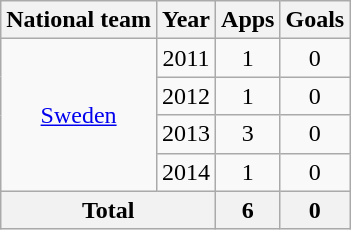<table class="wikitable" style="text-align:center">
<tr>
<th>National team</th>
<th>Year</th>
<th>Apps</th>
<th>Goals</th>
</tr>
<tr>
<td rowspan="4"><a href='#'>Sweden</a></td>
<td>2011</td>
<td>1</td>
<td>0</td>
</tr>
<tr>
<td>2012</td>
<td>1</td>
<td>0</td>
</tr>
<tr>
<td>2013</td>
<td>3</td>
<td>0</td>
</tr>
<tr>
<td>2014</td>
<td>1</td>
<td>0</td>
</tr>
<tr>
<th colspan="2">Total</th>
<th>6</th>
<th>0</th>
</tr>
</table>
